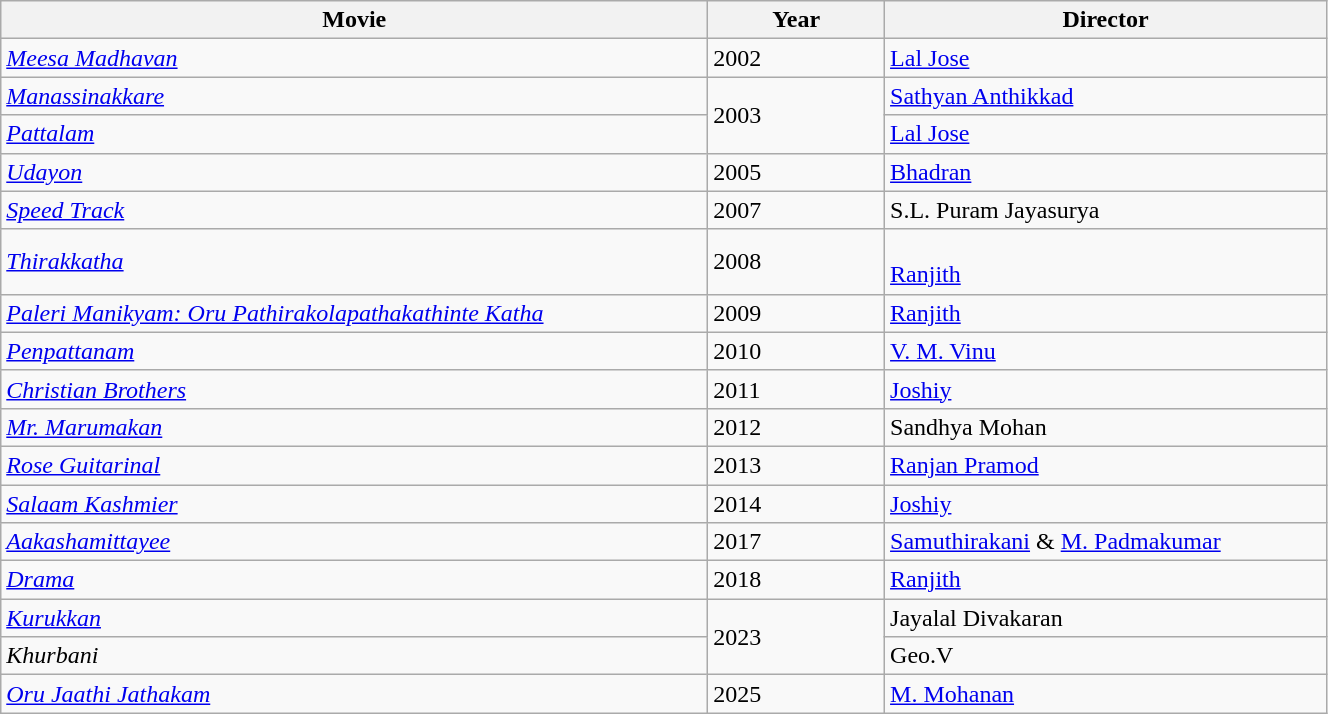<table class="wikitable plainrowheaders sortable" style="width:70%">
<tr>
<th scope="col" style="width:40%">Movie</th>
<th scope="col" style="width:10%">Year</th>
<th scope="col" style="width:25%">Director</th>
</tr>
<tr>
<td><em><a href='#'>Meesa Madhavan</a></em></td>
<td>2002</td>
<td><a href='#'>Lal Jose</a></td>
</tr>
<tr>
<td><em><a href='#'>Manassinakkare</a></em></td>
<td rowspan="2">2003</td>
<td><a href='#'>Sathyan Anthikkad</a></td>
</tr>
<tr>
<td><a href='#'><em>Pattalam</em></a></td>
<td><a href='#'>Lal Jose</a></td>
</tr>
<tr>
<td><em><a href='#'>Udayon</a></em></td>
<td>2005</td>
<td><a href='#'>Bhadran</a></td>
</tr>
<tr>
<td><em><a href='#'>Speed Track</a></em></td>
<td>2007</td>
<td>S.L. Puram Jayasurya</td>
</tr>
<tr>
<td><em><a href='#'>Thirakkatha</a></em></td>
<td>2008</td>
<td><br><a href='#'>Ranjith</a></td>
</tr>
<tr>
<td><a href='#'><em>Paleri Manikyam: Oru Pathirakolapathakathinte Katha</em></a></td>
<td>2009</td>
<td><a href='#'>Ranjith</a></td>
</tr>
<tr>
<td><em><a href='#'>Penpattanam</a></em></td>
<td>2010</td>
<td><a href='#'>V. M. Vinu</a></td>
</tr>
<tr>
<td><a href='#'><em>Christian Brothers</em></a></td>
<td>2011</td>
<td><a href='#'>Joshiy</a></td>
</tr>
<tr>
<td><em><a href='#'>Mr. Marumakan</a></em></td>
<td>2012</td>
<td>Sandhya Mohan</td>
</tr>
<tr>
<td><a href='#'><em>Rose Guitarinal</em></a></td>
<td>2013</td>
<td><a href='#'>Ranjan Pramod</a></td>
</tr>
<tr>
<td><em><a href='#'>Salaam Kashmier</a></em></td>
<td>2014</td>
<td><a href='#'>Joshiy</a></td>
</tr>
<tr>
<td><em><a href='#'>Aakashamittayee</a></em></td>
<td>2017</td>
<td><a href='#'>Samuthirakani</a> & <a href='#'>M. Padmakumar</a></td>
</tr>
<tr>
<td><a href='#'><em>Drama</em></a></td>
<td>2018</td>
<td><a href='#'>Ranjith</a></td>
</tr>
<tr>
<td><em><a href='#'>Kurukkan</a></em></td>
<td rowspan="2">2023</td>
<td>Jayalal Divakaran</td>
</tr>
<tr>
<td><em>Khurbani</em></td>
<td>Geo.V</td>
</tr>
<tr>
<td><em><a href='#'>Oru Jaathi Jathakam</a></em></td>
<td>2025</td>
<td><a href='#'>M. Mohanan</a></td>
</tr>
</table>
